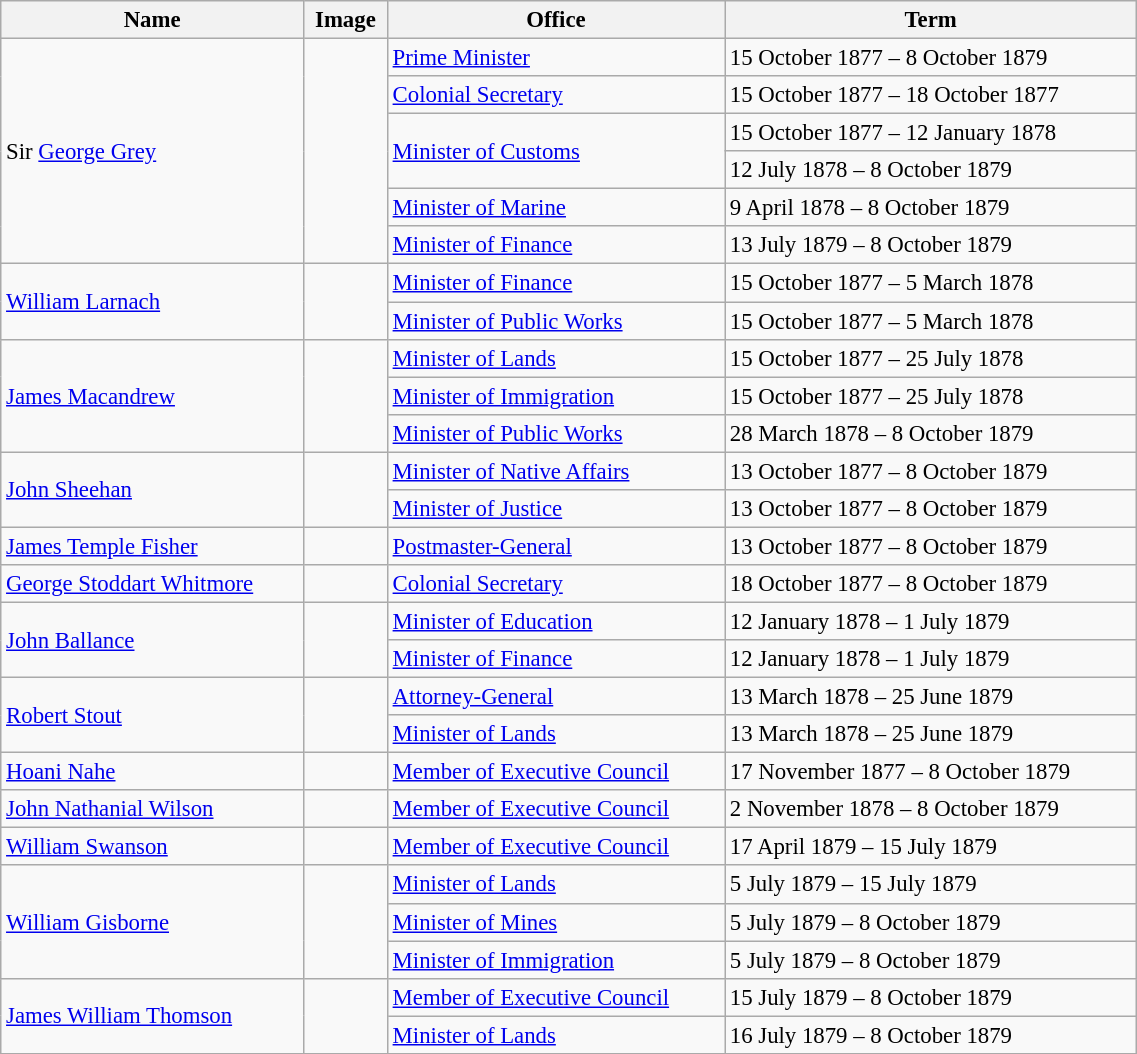<table class=wikitable style="font-size: 95%;" width=60%>
<tr>
<th>Name</th>
<th>Image</th>
<th>Office</th>
<th>Term</th>
</tr>
<tr>
<td rowspan=6>Sir <a href='#'>George Grey</a></td>
<td rowspan=6></td>
<td><a href='#'>Prime Minister</a></td>
<td>15 October 1877 – 8 October 1879</td>
</tr>
<tr>
<td><a href='#'>Colonial Secretary</a></td>
<td>15 October 1877 – 18 October 1877</td>
</tr>
<tr>
<td rowspan=2><a href='#'>Minister of Customs</a></td>
<td>15 October 1877 – 12 January 1878</td>
</tr>
<tr>
<td>12 July 1878 – 8 October 1879</td>
</tr>
<tr>
<td><a href='#'>Minister of Marine</a></td>
<td>9 April 1878 – 8 October 1879</td>
</tr>
<tr>
<td><a href='#'>Minister of Finance</a></td>
<td>13 July 1879 – 8 October 1879</td>
</tr>
<tr>
<td rowspan=2><a href='#'>William Larnach</a></td>
<td rowspan=2></td>
<td><a href='#'>Minister of Finance</a></td>
<td>15 October 1877 – 5 March 1878</td>
</tr>
<tr>
<td><a href='#'>Minister of Public Works</a></td>
<td>15 October 1877 – 5 March 1878</td>
</tr>
<tr>
<td rowspan=3><a href='#'>James Macandrew</a></td>
<td rowspan=3></td>
<td><a href='#'>Minister of Lands</a></td>
<td>15 October 1877 – 25 July 1878</td>
</tr>
<tr>
<td><a href='#'>Minister of Immigration</a></td>
<td>15 October 1877 – 25 July 1878</td>
</tr>
<tr>
<td><a href='#'>Minister of Public Works</a></td>
<td>28 March 1878 – 8 October 1879</td>
</tr>
<tr>
<td rowspan=2><a href='#'>John Sheehan</a></td>
<td rowspan=2></td>
<td><a href='#'>Minister of Native Affairs</a></td>
<td>13 October 1877 – 8 October 1879</td>
</tr>
<tr>
<td><a href='#'>Minister of Justice</a></td>
<td>13 October 1877 – 8 October 1879</td>
</tr>
<tr>
<td><a href='#'>James Temple Fisher</a></td>
<td></td>
<td><a href='#'>Postmaster-General</a></td>
<td>13 October 1877 – 8 October 1879</td>
</tr>
<tr>
<td><a href='#'>George Stoddart Whitmore</a></td>
<td></td>
<td><a href='#'>Colonial Secretary</a></td>
<td>18 October 1877 – 8 October 1879</td>
</tr>
<tr>
<td rowspan=2><a href='#'>John Ballance</a></td>
<td rowspan=2></td>
<td><a href='#'>Minister of Education</a></td>
<td>12 January 1878 – 1 July 1879</td>
</tr>
<tr>
<td><a href='#'>Minister of Finance</a></td>
<td>12 January 1878 – 1 July 1879</td>
</tr>
<tr>
<td rowspan=2><a href='#'>Robert Stout</a></td>
<td rowspan=2></td>
<td><a href='#'>Attorney-General</a></td>
<td>13 March 1878 – 25 June 1879</td>
</tr>
<tr>
<td><a href='#'>Minister of Lands</a></td>
<td>13 March 1878 – 25 June 1879</td>
</tr>
<tr>
<td><a href='#'>Hoani Nahe</a></td>
<td></td>
<td><a href='#'>Member of Executive Council</a></td>
<td>17 November 1877 – 8 October 1879</td>
</tr>
<tr>
<td><a href='#'>John Nathanial Wilson</a></td>
<td></td>
<td><a href='#'>Member of Executive Council</a></td>
<td>2 November 1878 – 8 October 1879</td>
</tr>
<tr>
<td><a href='#'>William Swanson</a></td>
<td></td>
<td><a href='#'>Member of Executive Council</a></td>
<td>17 April 1879 – 15 July 1879</td>
</tr>
<tr>
<td rowspan=3><a href='#'>William Gisborne</a></td>
<td rowspan=3></td>
<td><a href='#'>Minister of Lands</a></td>
<td>5 July 1879 – 15 July 1879</td>
</tr>
<tr>
<td><a href='#'>Minister of Mines</a></td>
<td>5 July 1879 – 8 October 1879</td>
</tr>
<tr>
<td><a href='#'>Minister of Immigration</a></td>
<td>5 July 1879 – 8 October 1879</td>
</tr>
<tr>
<td rowspan=2><a href='#'>James William Thomson</a></td>
<td rowspan=2></td>
<td><a href='#'>Member of Executive Council</a></td>
<td>15 July 1879 – 8 October 1879</td>
</tr>
<tr>
<td><a href='#'>Minister of Lands</a></td>
<td>16 July 1879 – 8 October 1879</td>
</tr>
<tr>
</tr>
</table>
